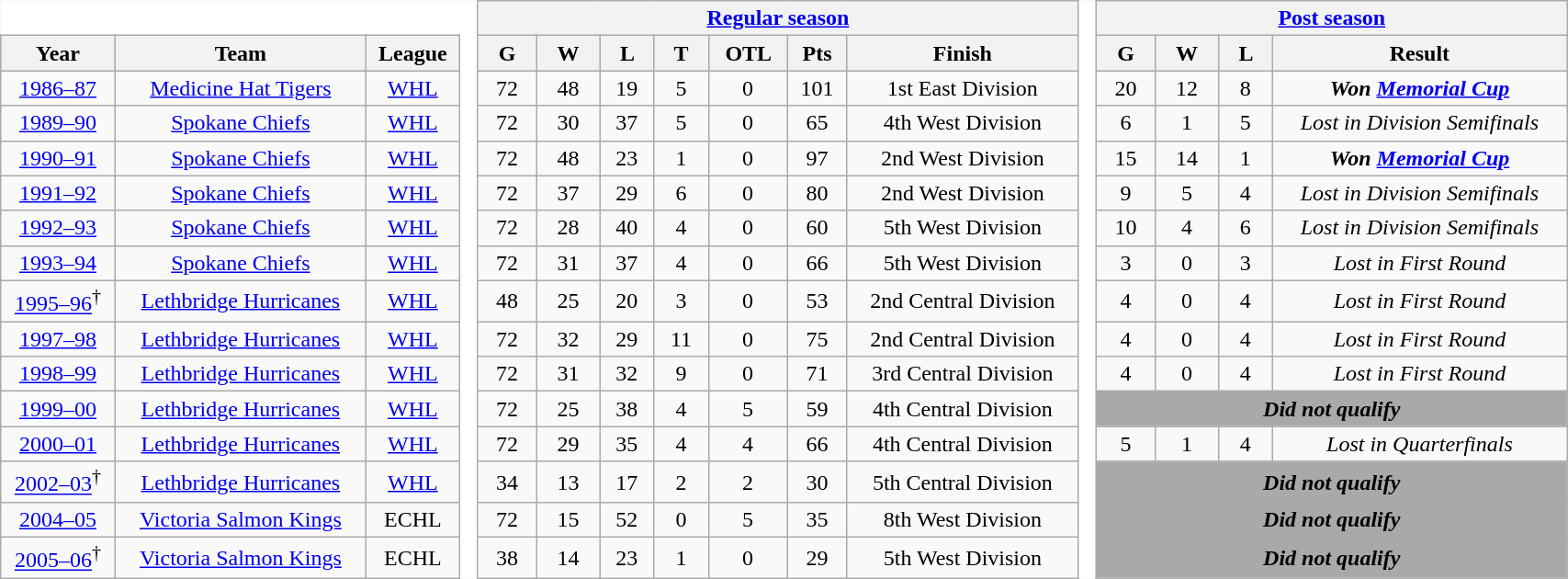<table class="wikitable" style="text-align:center; width:90%; border:0;">
<tr>
<th colspan="3" style="background:white; border:0;"></th>
<th rowspan="99" style="background:white; border:0;"> </th>
<th colspan="7"><a href='#'>Regular season</a></th>
<th rowspan="99" style="background:white; border:0;"> </th>
<th colspan="4"><a href='#'>Post season</a></th>
</tr>
<tr bgcolor="#e0e0e0">
<th>Year</th>
<th>Team</th>
<th>League</th>
<th>  G  </th>
<th>  W  </th>
<th>  L  </th>
<th>  T  </th>
<th> OTL </th>
<th> Pts </th>
<th>Finish</th>
<th>  G  </th>
<th>  W  </th>
<th>  L  </th>
<th>Result</th>
</tr>
<tr>
<td><a href='#'>1986–87</a></td>
<td><a href='#'>Medicine Hat Tigers</a></td>
<td><a href='#'>WHL</a></td>
<td>72</td>
<td>48</td>
<td>19</td>
<td>5</td>
<td>0</td>
<td>101</td>
<td>1st East Division</td>
<td>20</td>
<td>12</td>
<td>8</td>
<td><strong><em>Won <a href='#'>Memorial Cup</a></em></strong></td>
</tr>
<tr>
<td><a href='#'>1989–90</a></td>
<td><a href='#'>Spokane Chiefs</a></td>
<td><a href='#'>WHL</a></td>
<td>72</td>
<td>30</td>
<td>37</td>
<td>5</td>
<td>0</td>
<td>65</td>
<td>4th West Division</td>
<td>6</td>
<td>1</td>
<td>5</td>
<td><em>Lost in Division Semifinals</em></td>
</tr>
<tr>
<td><a href='#'>1990–91</a></td>
<td><a href='#'>Spokane Chiefs</a></td>
<td><a href='#'>WHL</a></td>
<td>72</td>
<td>48</td>
<td>23</td>
<td>1</td>
<td>0</td>
<td>97</td>
<td>2nd West Division</td>
<td>15</td>
<td>14</td>
<td>1</td>
<td><strong><em>Won <a href='#'>Memorial Cup</a></em></strong></td>
</tr>
<tr>
<td><a href='#'>1991–92</a></td>
<td><a href='#'>Spokane Chiefs</a></td>
<td><a href='#'>WHL</a></td>
<td>72</td>
<td>37</td>
<td>29</td>
<td>6</td>
<td>0</td>
<td>80</td>
<td>2nd West Division</td>
<td>9</td>
<td>5</td>
<td>4</td>
<td><em>Lost in Division Semifinals</em></td>
</tr>
<tr>
<td><a href='#'>1992–93</a></td>
<td><a href='#'>Spokane Chiefs</a></td>
<td><a href='#'>WHL</a></td>
<td>72</td>
<td>28</td>
<td>40</td>
<td>4</td>
<td>0</td>
<td>60</td>
<td>5th West Division</td>
<td>10</td>
<td>4</td>
<td>6</td>
<td><em>Lost in Division Semifinals</em></td>
</tr>
<tr>
<td><a href='#'>1993–94</a></td>
<td><a href='#'>Spokane Chiefs</a></td>
<td><a href='#'>WHL</a></td>
<td>72</td>
<td>31</td>
<td>37</td>
<td>4</td>
<td>0</td>
<td>66</td>
<td>5th West Division</td>
<td>3</td>
<td>0</td>
<td>3</td>
<td><em>Lost in First Round</em></td>
</tr>
<tr>
<td><a href='#'>1995–96</a><sup>†</sup></td>
<td><a href='#'>Lethbridge Hurricanes</a></td>
<td><a href='#'>WHL</a></td>
<td>48</td>
<td>25</td>
<td>20</td>
<td>3</td>
<td>0</td>
<td>53</td>
<td>2nd Central Division</td>
<td>4</td>
<td>0</td>
<td>4</td>
<td><em>Lost in First Round</em></td>
</tr>
<tr>
<td><a href='#'>1997–98</a></td>
<td><a href='#'>Lethbridge Hurricanes</a></td>
<td><a href='#'>WHL</a></td>
<td>72</td>
<td>32</td>
<td>29</td>
<td>11</td>
<td>0</td>
<td>75</td>
<td>2nd Central Division</td>
<td>4</td>
<td>0</td>
<td>4</td>
<td><em>Lost in First Round</em></td>
</tr>
<tr>
<td><a href='#'>1998–99</a></td>
<td><a href='#'>Lethbridge Hurricanes</a></td>
<td><a href='#'>WHL</a></td>
<td>72</td>
<td>31</td>
<td>32</td>
<td>9</td>
<td>0</td>
<td>71</td>
<td>3rd Central Division</td>
<td>4</td>
<td>0</td>
<td>4</td>
<td><em>Lost in First Round</em></td>
</tr>
<tr>
<td><a href='#'>1999–00</a></td>
<td><a href='#'>Lethbridge Hurricanes</a></td>
<td><a href='#'>WHL</a></td>
<td>72</td>
<td>25</td>
<td>38</td>
<td>4</td>
<td>5</td>
<td>59</td>
<td>4th Central Division</td>
<td colspan=4 style="background:darkgray;"><strong><em>Did not qualify</em></strong></td>
</tr>
<tr>
<td><a href='#'>2000–01</a></td>
<td><a href='#'>Lethbridge Hurricanes</a></td>
<td><a href='#'>WHL</a></td>
<td>72</td>
<td>29</td>
<td>35</td>
<td>4</td>
<td>4</td>
<td>66</td>
<td>4th Central Division</td>
<td>5</td>
<td>1</td>
<td>4</td>
<td><em>Lost in Quarterfinals</em></td>
</tr>
<tr>
<td><a href='#'>2002–03</a><sup>†</sup></td>
<td><a href='#'>Lethbridge Hurricanes</a></td>
<td><a href='#'>WHL</a></td>
<td>34</td>
<td>13</td>
<td>17</td>
<td>2</td>
<td>2</td>
<td>30</td>
<td>5th Central Division</td>
<td colspan=4 style="background:darkgray;"><strong><em>Did not qualify</em></strong></td>
</tr>
<tr>
<td><a href='#'>2004–05</a></td>
<td><a href='#'>Victoria Salmon Kings</a></td>
<td>ECHL</td>
<td>72</td>
<td>15</td>
<td>52</td>
<td>0</td>
<td>5</td>
<td>35</td>
<td>8th West Division</td>
<td colspan=4 style="background:darkgray;"><strong><em>Did not qualify</em></strong></td>
</tr>
<tr>
<td><a href='#'>2005–06</a><sup>†</sup></td>
<td><a href='#'>Victoria Salmon Kings</a></td>
<td>ECHL</td>
<td>38</td>
<td>14</td>
<td>23</td>
<td>1</td>
<td>0</td>
<td>29</td>
<td>5th West Division</td>
<td colspan=4 style="background:darkgray;"><strong><em>Did not qualify</em></strong></td>
</tr>
</table>
